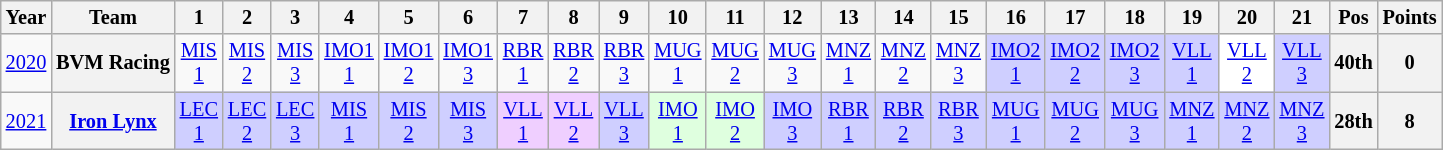<table class="wikitable" style="text-align:center; font-size:85%">
<tr>
<th>Year</th>
<th>Team</th>
<th>1</th>
<th>2</th>
<th>3</th>
<th>4</th>
<th>5</th>
<th>6</th>
<th>7</th>
<th>8</th>
<th>9</th>
<th>10</th>
<th>11</th>
<th>12</th>
<th>13</th>
<th>14</th>
<th>15</th>
<th>16</th>
<th>17</th>
<th>18</th>
<th>19</th>
<th>20</th>
<th>21</th>
<th>Pos</th>
<th>Points</th>
</tr>
<tr>
<td><a href='#'>2020</a></td>
<th nowrap>BVM Racing</th>
<td style="background:#;"><a href='#'>MIS<br>1</a></td>
<td style="background:#;"><a href='#'>MIS<br>2</a></td>
<td style="background:#;"><a href='#'>MIS<br>3</a></td>
<td style="background:#;"><a href='#'>IMO1<br>1</a></td>
<td style="background:#;"><a href='#'>IMO1<br>2</a></td>
<td style="background:#;"><a href='#'>IMO1<br>3</a></td>
<td style="background:#;"><a href='#'>RBR<br>1</a></td>
<td style="background:#;"><a href='#'>RBR<br>2</a></td>
<td style="background:#;"><a href='#'>RBR<br>3</a></td>
<td style="background:#;"><a href='#'>MUG<br>1</a></td>
<td style="background:#;"><a href='#'>MUG<br>2</a></td>
<td style="background:#;"><a href='#'>MUG<br>3</a></td>
<td style="background:#;"><a href='#'>MNZ<br>1</a></td>
<td style="background:#;"><a href='#'>MNZ<br>2</a></td>
<td style="background:#;"><a href='#'>MNZ<br>3</a></td>
<td style="background:#CFCFFF;"><a href='#'>IMO2<br>1</a><br></td>
<td style="background:#CFCFFF;"><a href='#'>IMO2<br>2</a><br></td>
<td style="background:#CFCFFF;"><a href='#'>IMO2<br>3</a><br></td>
<td style="background:#CFCFFF;"><a href='#'>VLL<br>1</a><br></td>
<td style="background:#FFFFFF;"><a href='#'>VLL<br>2</a><br></td>
<td style="background:#CFCFFF;"><a href='#'>VLL<br>3</a><br></td>
<th>40th</th>
<th>0</th>
</tr>
<tr>
<td><a href='#'>2021</a></td>
<th nowrap><a href='#'>Iron Lynx</a></th>
<td style="background:#CFCFFF;"><a href='#'>LEC<br>1</a><br></td>
<td style="background:#CFCFFF;"><a href='#'>LEC<br>2</a><br></td>
<td style="background:#CFCFFF;"><a href='#'>LEC<br>3</a><br></td>
<td style="background:#CFCFFF;"><a href='#'>MIS<br>1</a><br></td>
<td style="background:#CFCFFF;"><a href='#'>MIS<br>2</a><br></td>
<td style="background:#CFCFFF;"><a href='#'>MIS<br>3</a><br></td>
<td style="background:#EFCFFF;"><a href='#'>VLL<br>1</a><br></td>
<td style="background:#EFCFFF;"><a href='#'>VLL<br>2</a><br></td>
<td style="background:#CFCFFF;"><a href='#'>VLL<br>3</a><br></td>
<td style="background:#DFFFDF;"><a href='#'>IMO<br>1</a><br></td>
<td style="background:#DFFFDF;"><a href='#'>IMO<br>2</a><br></td>
<td style="background:#CFCFFF;"><a href='#'>IMO<br>3</a><br></td>
<td style="background:#CFCFFF;"><a href='#'>RBR<br>1</a><br></td>
<td style="background:#CFCFFF;"><a href='#'>RBR<br>2</a><br></td>
<td style="background:#CFCFFF;"><a href='#'>RBR<br>3</a><br></td>
<td style="background:#CFCFFF;"><a href='#'>MUG<br>1</a><br></td>
<td style="background:#CFCFFF;"><a href='#'>MUG<br>2</a><br></td>
<td style="background:#CFCFFF;"><a href='#'>MUG<br>3</a><br></td>
<td style="background:#CFCFFF;"><a href='#'>MNZ<br>1</a><br></td>
<td style="background:#CFCFFF;"><a href='#'>MNZ<br>2</a><br></td>
<td style="background:#CFCFFF;"><a href='#'>MNZ<br>3</a><br></td>
<th>28th</th>
<th>8</th>
</tr>
</table>
